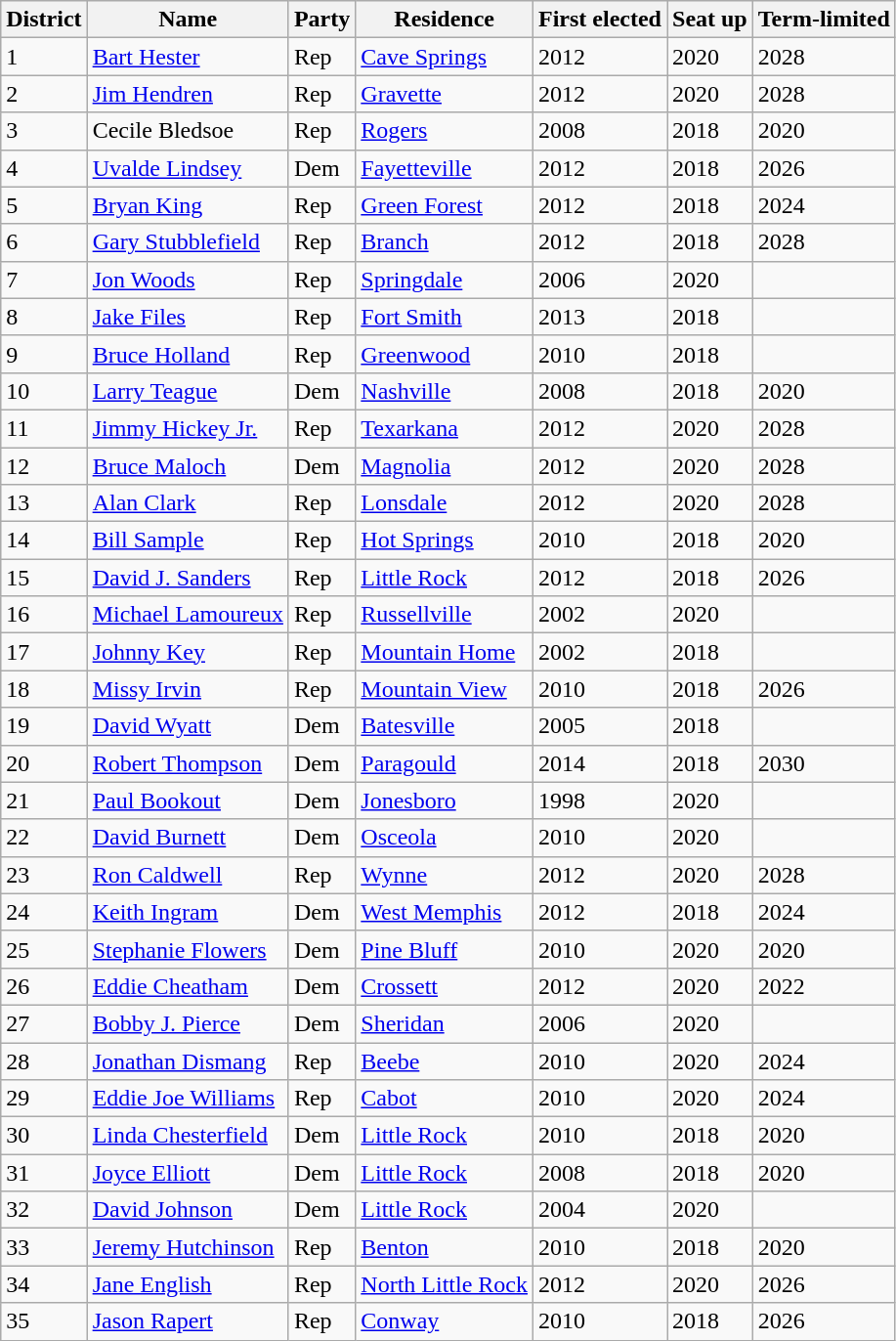<table class="wikitable sortable">
<tr>
<th>District</th>
<th>Name</th>
<th>Party</th>
<th>Residence</th>
<th>First elected</th>
<th>Seat up</th>
<th>Term-limited</th>
</tr>
<tr>
<td>1</td>
<td><a href='#'>Bart Hester</a></td>
<td>Rep</td>
<td><a href='#'>Cave Springs</a></td>
<td>2012</td>
<td>2020</td>
<td>2028</td>
</tr>
<tr>
<td>2</td>
<td><a href='#'>Jim Hendren</a></td>
<td>Rep</td>
<td><a href='#'>Gravette</a></td>
<td>2012</td>
<td>2020</td>
<td>2028</td>
</tr>
<tr>
<td>3</td>
<td>Cecile Bledsoe</td>
<td>Rep</td>
<td><a href='#'>Rogers</a></td>
<td>2008</td>
<td>2018</td>
<td>2020</td>
</tr>
<tr>
<td>4</td>
<td><a href='#'>Uvalde Lindsey</a></td>
<td>Dem</td>
<td><a href='#'>Fayetteville</a></td>
<td>2012</td>
<td>2018</td>
<td>2026</td>
</tr>
<tr>
<td>5</td>
<td><a href='#'>Bryan King</a></td>
<td>Rep</td>
<td><a href='#'>Green Forest</a></td>
<td>2012</td>
<td>2018</td>
<td>2024</td>
</tr>
<tr>
<td>6</td>
<td><a href='#'>Gary Stubblefield</a></td>
<td>Rep</td>
<td><a href='#'>Branch</a></td>
<td>2012</td>
<td>2018</td>
<td>2028</td>
</tr>
<tr>
<td>7</td>
<td><a href='#'>Jon Woods</a></td>
<td>Rep</td>
<td><a href='#'>Springdale</a></td>
<td>2006</td>
<td>2020</td>
<td></td>
</tr>
<tr>
<td>8</td>
<td><a href='#'>Jake Files</a></td>
<td>Rep</td>
<td><a href='#'>Fort Smith</a></td>
<td>2013</td>
<td>2018</td>
<td></td>
</tr>
<tr>
<td>9</td>
<td><a href='#'>Bruce Holland</a></td>
<td>Rep</td>
<td><a href='#'>Greenwood</a></td>
<td>2010</td>
<td>2018</td>
<td></td>
</tr>
<tr>
<td>10</td>
<td><a href='#'>Larry Teague</a></td>
<td>Dem</td>
<td><a href='#'>Nashville</a></td>
<td>2008</td>
<td>2018</td>
<td>2020</td>
</tr>
<tr>
<td>11</td>
<td><a href='#'>Jimmy Hickey Jr.</a></td>
<td>Rep</td>
<td><a href='#'>Texarkana</a></td>
<td>2012</td>
<td>2020</td>
<td>2028</td>
</tr>
<tr>
<td>12</td>
<td><a href='#'>Bruce Maloch</a></td>
<td>Dem</td>
<td><a href='#'>Magnolia</a></td>
<td>2012</td>
<td>2020</td>
<td>2028</td>
</tr>
<tr>
<td>13</td>
<td><a href='#'>Alan Clark</a></td>
<td>Rep</td>
<td><a href='#'>Lonsdale</a></td>
<td>2012</td>
<td>2020</td>
<td>2028</td>
</tr>
<tr>
<td>14</td>
<td><a href='#'>Bill Sample</a></td>
<td>Rep</td>
<td><a href='#'>Hot Springs</a></td>
<td>2010</td>
<td>2018</td>
<td>2020</td>
</tr>
<tr>
<td>15</td>
<td><a href='#'>David J. Sanders</a></td>
<td>Rep</td>
<td><a href='#'>Little Rock</a></td>
<td>2012</td>
<td>2018</td>
<td>2026</td>
</tr>
<tr>
<td>16</td>
<td><a href='#'>Michael Lamoureux</a></td>
<td>Rep</td>
<td><a href='#'>Russellville</a></td>
<td>2002</td>
<td>2020</td>
<td></td>
</tr>
<tr>
<td>17</td>
<td><a href='#'>Johnny Key</a></td>
<td>Rep</td>
<td><a href='#'>Mountain Home</a></td>
<td>2002</td>
<td>2018</td>
<td></td>
</tr>
<tr>
<td>18</td>
<td><a href='#'>Missy Irvin</a></td>
<td>Rep</td>
<td><a href='#'>Mountain View</a></td>
<td>2010</td>
<td>2018</td>
<td>2026</td>
</tr>
<tr>
<td>19</td>
<td><a href='#'>David Wyatt</a></td>
<td>Dem</td>
<td><a href='#'>Batesville</a></td>
<td>2005</td>
<td>2018</td>
<td></td>
</tr>
<tr>
<td>20</td>
<td><a href='#'>Robert Thompson</a></td>
<td>Dem</td>
<td><a href='#'>Paragould</a></td>
<td>2014</td>
<td>2018</td>
<td>2030</td>
</tr>
<tr>
<td>21</td>
<td><a href='#'>Paul Bookout</a></td>
<td>Dem</td>
<td><a href='#'>Jonesboro</a></td>
<td>1998</td>
<td>2020</td>
<td></td>
</tr>
<tr>
<td>22</td>
<td><a href='#'>David Burnett</a></td>
<td>Dem</td>
<td><a href='#'>Osceola</a></td>
<td>2010</td>
<td>2020</td>
<td></td>
</tr>
<tr>
<td>23</td>
<td><a href='#'>Ron Caldwell</a></td>
<td>Rep</td>
<td><a href='#'>Wynne</a></td>
<td>2012</td>
<td>2020</td>
<td>2028</td>
</tr>
<tr>
<td>24</td>
<td><a href='#'>Keith Ingram</a></td>
<td>Dem</td>
<td><a href='#'>West Memphis</a></td>
<td>2012</td>
<td>2018</td>
<td>2024</td>
</tr>
<tr>
<td>25</td>
<td><a href='#'>Stephanie Flowers</a></td>
<td>Dem</td>
<td><a href='#'>Pine Bluff</a></td>
<td>2010</td>
<td>2020</td>
<td>2020</td>
</tr>
<tr>
<td>26</td>
<td><a href='#'>Eddie Cheatham</a></td>
<td>Dem</td>
<td><a href='#'>Crossett</a></td>
<td>2012</td>
<td>2020</td>
<td>2022</td>
</tr>
<tr>
<td>27</td>
<td><a href='#'>Bobby J. Pierce</a></td>
<td>Dem</td>
<td><a href='#'>Sheridan</a></td>
<td>2006</td>
<td>2020</td>
<td></td>
</tr>
<tr>
<td>28</td>
<td><a href='#'>Jonathan Dismang</a></td>
<td>Rep</td>
<td><a href='#'>Beebe</a></td>
<td>2010</td>
<td>2020</td>
<td>2024</td>
</tr>
<tr>
<td>29</td>
<td><a href='#'>Eddie Joe Williams</a></td>
<td>Rep</td>
<td><a href='#'>Cabot</a></td>
<td>2010</td>
<td>2020</td>
<td>2024</td>
</tr>
<tr>
<td>30</td>
<td><a href='#'>Linda Chesterfield</a></td>
<td>Dem</td>
<td><a href='#'>Little Rock</a></td>
<td>2010</td>
<td>2018</td>
<td>2020</td>
</tr>
<tr>
<td>31</td>
<td><a href='#'>Joyce Elliott</a></td>
<td>Dem</td>
<td><a href='#'>Little Rock</a></td>
<td>2008</td>
<td>2018</td>
<td>2020</td>
</tr>
<tr>
<td>32</td>
<td><a href='#'>David Johnson</a></td>
<td>Dem</td>
<td><a href='#'>Little Rock</a></td>
<td>2004</td>
<td>2020</td>
<td></td>
</tr>
<tr>
<td>33</td>
<td><a href='#'>Jeremy Hutchinson</a></td>
<td>Rep</td>
<td><a href='#'>Benton</a></td>
<td>2010</td>
<td>2018</td>
<td>2020</td>
</tr>
<tr>
<td>34</td>
<td><a href='#'>Jane English</a></td>
<td>Rep</td>
<td><a href='#'>North Little Rock</a></td>
<td>2012</td>
<td>2020</td>
<td>2026</td>
</tr>
<tr>
<td>35</td>
<td><a href='#'>Jason Rapert</a></td>
<td>Rep</td>
<td><a href='#'>Conway</a></td>
<td>2010</td>
<td>2018</td>
<td>2026</td>
</tr>
</table>
